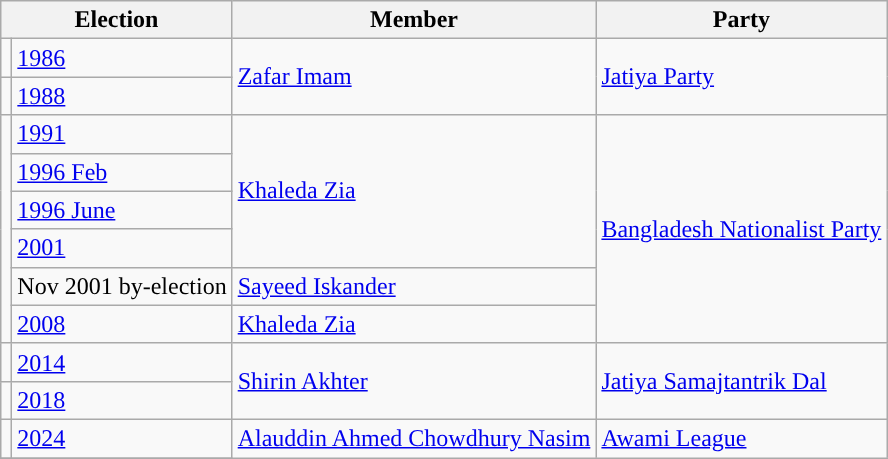<table class="wikitable">
<tr>
<th colspan="2">Election</th>
<th>Member</th>
<th>Party</th>
</tr>
<tr>
<td style="background-color:"></td>
<td><a href='#'>1986</a></td>
<td rowspan="2"><a href='#'>Zafar Imam</a></td>
<td rowspan="2"><a href='#'>Jatiya Party</a></td>
</tr>
<tr>
<td style="background-color:"></td>
<td><a href='#'>1988</a></td>
</tr>
<tr>
<td rowspan="6" style="background-color:"></td>
<td><a href='#'>1991</a></td>
<td rowspan="4"><a href='#'>Khaleda Zia</a></td>
<td rowspan="6"><a href='#'>Bangladesh Nationalist Party</a></td>
</tr>
<tr>
<td><a href='#'>1996 Feb</a></td>
</tr>
<tr>
<td><a href='#'>1996 June</a></td>
</tr>
<tr>
<td><a href='#'>2001</a></td>
</tr>
<tr>
<td>Nov 2001 by-election</td>
<td><a href='#'>Sayeed Iskander</a></td>
</tr>
<tr>
<td><a href='#'>2008</a></td>
<td><a href='#'>Khaleda Zia</a></td>
</tr>
<tr>
<td style="background-color:"></td>
<td><a href='#'>2014</a></td>
<td rowspan="2"><a href='#'>Shirin Akhter</a></td>
<td rowspan="2"><a href='#'>Jatiya Samajtantrik Dal</a></td>
</tr>
<tr>
<td style="background-color:"></td>
<td><a href='#'>2018</a></td>
</tr>
<tr>
<td style="background-color:"></td>
<td><a href='#'>2024</a></td>
<td rowspan="2"><a href='#'>Alauddin Ahmed Chowdhury Nasim</a></td>
<td rowspan="2"><a href='#'>Awami League</a></td>
</tr>
<tr>
</tr>
</table>
